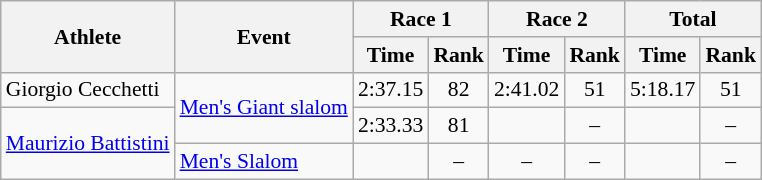<table class="wikitable" style="font-size:90%">
<tr>
<th rowspan="2">Athlete</th>
<th rowspan="2">Event</th>
<th colspan="2">Race 1</th>
<th colspan="2">Race 2</th>
<th colspan="2">Total</th>
</tr>
<tr>
<th>Time</th>
<th>Rank</th>
<th>Time</th>
<th>Rank</th>
<th>Time</th>
<th>Rank</th>
</tr>
<tr>
<td>Giorgio Cecchetti</td>
<td rowspan="2"><a href='#'>Men's Giant slalom</a></td>
<td align="center">2:37.15</td>
<td align="center">82</td>
<td align="center">2:41.02</td>
<td align="center">51</td>
<td align="center">5:18.17</td>
<td align="center">51</td>
</tr>
<tr>
<td rowspan="2"><a href='#'>Maurizio Battistini</a></td>
<td align="center">2:33.33</td>
<td align="center">81</td>
<td align="center"></td>
<td align="center">–</td>
<td align="center"></td>
<td align="center">–</td>
</tr>
<tr>
<td><a href='#'>Men's Slalom</a></td>
<td align="center"></td>
<td align="center">–</td>
<td align="center">–</td>
<td align="center">–</td>
<td align="center"></td>
<td align="center">–</td>
</tr>
</table>
